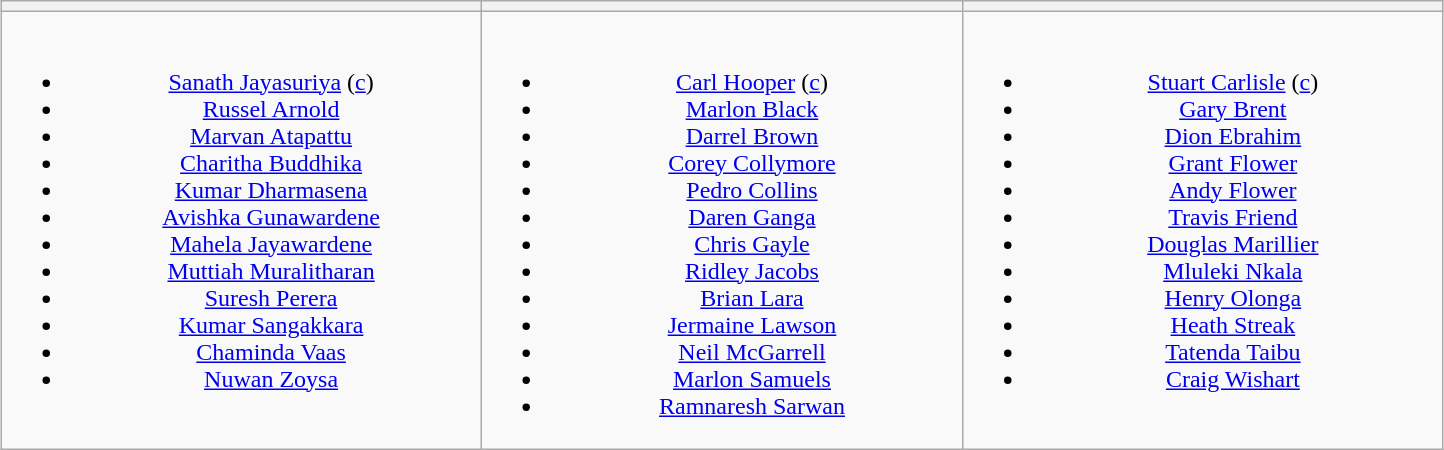<table class="wikitable" style="text-align:center; margin:0 auto">
<tr>
<th style="width:20%;"></th>
<th style="width:20%;"></th>
<th style="width:20%;"></th>
</tr>
<tr style="vertical-align:top">
<td><br><ul><li><a href='#'>Sanath Jayasuriya</a> (<a href='#'>c</a>)</li><li><a href='#'>Russel Arnold</a></li><li><a href='#'>Marvan Atapattu</a></li><li><a href='#'>Charitha Buddhika</a></li><li><a href='#'>Kumar Dharmasena</a></li><li><a href='#'>Avishka Gunawardene</a></li><li><a href='#'>Mahela Jayawardene</a></li><li><a href='#'>Muttiah Muralitharan</a></li><li><a href='#'>Suresh Perera</a></li><li><a href='#'>Kumar Sangakkara</a></li><li><a href='#'>Chaminda Vaas</a></li><li><a href='#'>Nuwan Zoysa</a></li></ul></td>
<td><br><ul><li><a href='#'>Carl Hooper</a> (<a href='#'>c</a>)</li><li><a href='#'>Marlon Black</a></li><li><a href='#'>Darrel Brown</a></li><li><a href='#'>Corey Collymore</a></li><li><a href='#'>Pedro Collins</a></li><li><a href='#'>Daren Ganga</a></li><li><a href='#'>Chris Gayle</a></li><li><a href='#'>Ridley Jacobs</a></li><li><a href='#'>Brian Lara</a></li><li><a href='#'>Jermaine Lawson</a></li><li><a href='#'>Neil McGarrell</a></li><li><a href='#'>Marlon Samuels</a></li><li><a href='#'>Ramnaresh Sarwan</a></li></ul></td>
<td><br><ul><li><a href='#'>Stuart Carlisle</a> (<a href='#'>c</a>)</li><li><a href='#'>Gary Brent</a></li><li><a href='#'>Dion Ebrahim</a></li><li><a href='#'>Grant Flower</a></li><li><a href='#'>Andy Flower</a></li><li><a href='#'>Travis Friend</a></li><li><a href='#'>Douglas Marillier</a></li><li><a href='#'>Mluleki Nkala</a></li><li><a href='#'>Henry Olonga</a></li><li><a href='#'>Heath Streak</a></li><li><a href='#'>Tatenda Taibu</a></li><li><a href='#'>Craig Wishart</a></li></ul></td>
</tr>
</table>
